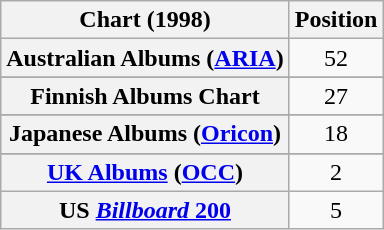<table class="wikitable sortable plainrowheaders" style="text-align:center;">
<tr>
<th>Chart (1998)</th>
<th>Position</th>
</tr>
<tr>
<th scope="row">Australian Albums (<a href='#'>ARIA</a>)</th>
<td>52</td>
</tr>
<tr>
</tr>
<tr>
</tr>
<tr>
</tr>
<tr>
</tr>
<tr>
</tr>
<tr>
<th scope="row">Finnish Albums Chart</th>
<td>27</td>
</tr>
<tr>
</tr>
<tr>
</tr>
<tr>
<th scope="row">Japanese Albums (<a href='#'>Oricon</a>)</th>
<td>18</td>
</tr>
<tr>
</tr>
<tr>
</tr>
<tr>
</tr>
<tr>
</tr>
<tr>
</tr>
<tr>
<th scope="row"><a href='#'>UK Albums</a> (<a href='#'>OCC</a>)</th>
<td>2</td>
</tr>
<tr>
<th scope="row">US <a href='#'><em>Billboard</em> 200</a></th>
<td>5</td>
</tr>
</table>
